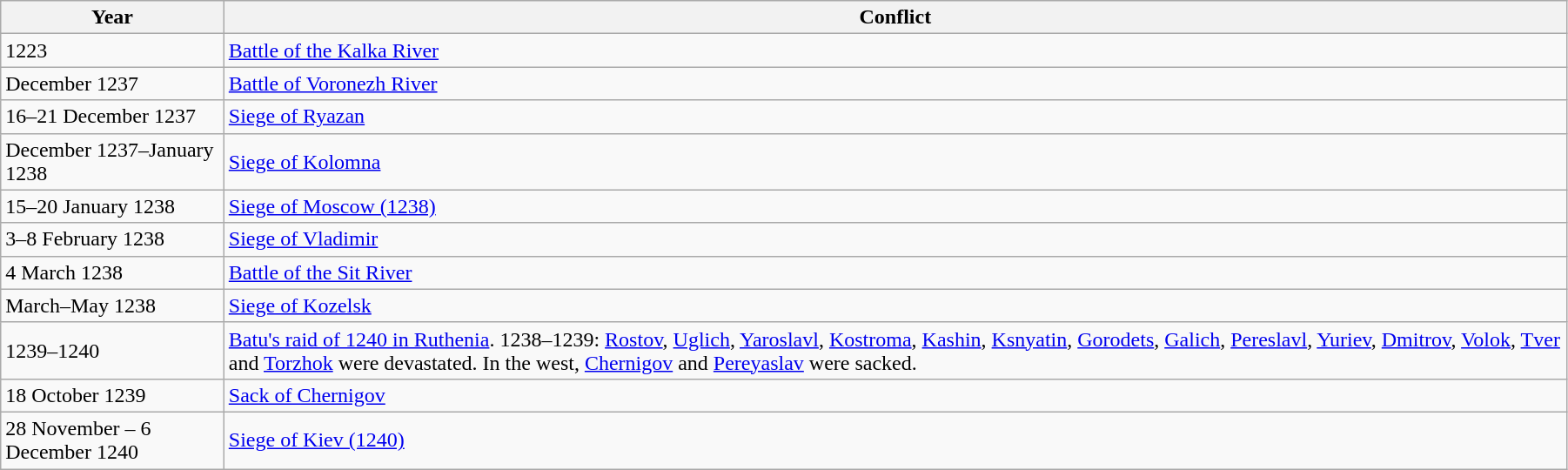<table class="sortable wikitable" width=95%>
<tr>
<th>Year</th>
<th>Conflict</th>
</tr>
<tr>
<td>1223</td>
<td><a href='#'>Battle of the Kalka River</a></td>
</tr>
<tr>
<td>December 1237</td>
<td><a href='#'>Battle of Voronezh River</a></td>
</tr>
<tr>
<td>16–21 December 1237</td>
<td><a href='#'>Siege of Ryazan</a></td>
</tr>
<tr>
<td>December 1237–January 1238</td>
<td><a href='#'>Siege of Kolomna</a></td>
</tr>
<tr>
<td>15–20 January 1238</td>
<td><a href='#'>Siege of Moscow (1238)</a></td>
</tr>
<tr>
<td>3–8 February 1238</td>
<td><a href='#'>Siege of Vladimir</a></td>
</tr>
<tr>
<td>4 March 1238</td>
<td><a href='#'>Battle of the Sit River</a></td>
</tr>
<tr>
<td>March–May 1238</td>
<td><a href='#'>Siege of Kozelsk</a></td>
</tr>
<tr>
<td>1239–1240</td>
<td><a href='#'>Batu's raid of 1240 in Ruthenia</a>. 1238–1239: <a href='#'>Rostov</a>, <a href='#'>Uglich</a>, <a href='#'>Yaroslavl</a>, <a href='#'>Kostroma</a>, <a href='#'>Kashin</a>, <a href='#'>Ksnyatin</a>, <a href='#'>Gorodets</a>, <a href='#'>Galich</a>, <a href='#'>Pereslavl</a>, <a href='#'>Yuriev</a>, <a href='#'>Dmitrov</a>, <a href='#'>Volok</a>, <a href='#'>Tver</a> and <a href='#'>Torzhok</a> were devastated. In the west, <a href='#'>Chernigov</a> and <a href='#'>Pereyaslav</a> were sacked.</td>
</tr>
<tr>
<td>18 October 1239</td>
<td><a href='#'>Sack of Chernigov</a></td>
</tr>
<tr>
<td>28 November – 6 December 1240</td>
<td><a href='#'>Siege of Kiev (1240)</a></td>
</tr>
</table>
